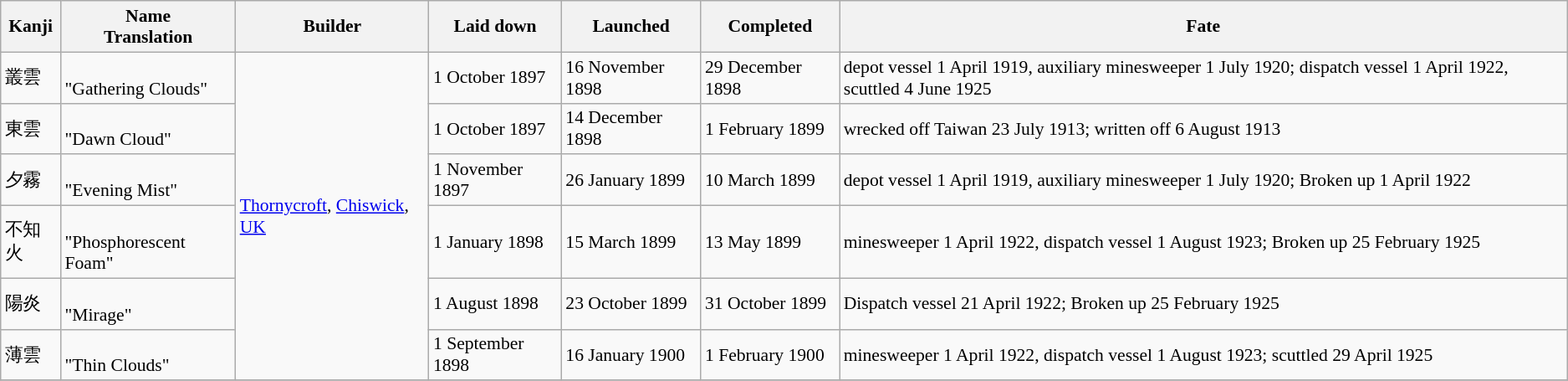<table class="wikitable" style="font-size:90%;">
<tr>
<th>Kanji</th>
<th>Name<br>Translation</th>
<th>Builder</th>
<th>Laid down</th>
<th>Launched</th>
<th>Completed</th>
<th>Fate</th>
</tr>
<tr>
<td>叢雲</td>
<td><br>"Gathering Clouds"</td>
<td rowspan=6><a href='#'>Thornycroft</a>, <a href='#'>Chiswick</a>, <a href='#'>UK</a></td>
<td>1 October 1897</td>
<td>16 November 1898</td>
<td>29 December 1898</td>
<td>depot vessel 1 April 1919, auxiliary minesweeper 1 July 1920; dispatch vessel 1 April 1922, scuttled 4 June 1925</td>
</tr>
<tr>
<td>東雲</td>
<td><br>"Dawn Cloud"</td>
<td>1 October 1897</td>
<td>14 December 1898</td>
<td>1 February 1899</td>
<td>wrecked off Taiwan 23 July 1913; written off 6 August 1913</td>
</tr>
<tr>
<td>夕霧</td>
<td><br>"Evening Mist"</td>
<td>1 November 1897</td>
<td>26 January 1899</td>
<td>10 March 1899</td>
<td>depot vessel 1 April 1919, auxiliary minesweeper 1 July 1920; Broken up 1 April 1922</td>
</tr>
<tr>
<td>不知火</td>
<td><br>"Phosphorescent Foam"</td>
<td>1 January 1898</td>
<td>15 March 1899</td>
<td>13 May 1899</td>
<td>minesweeper 1 April 1922, dispatch vessel 1 August 1923; Broken up 25 February 1925</td>
</tr>
<tr>
<td>陽炎</td>
<td><br>"Mirage"</td>
<td>1 August 1898</td>
<td>23 October 1899</td>
<td>31 October 1899</td>
<td>Dispatch vessel 21 April 1922; Broken up 25 February 1925</td>
</tr>
<tr>
<td>薄雲</td>
<td><br>"Thin Clouds"</td>
<td>1 September 1898</td>
<td>16 January 1900</td>
<td>1 February 1900</td>
<td>minesweeper 1 April 1922, dispatch vessel 1 August 1923; scuttled 29 April 1925</td>
</tr>
<tr>
</tr>
</table>
